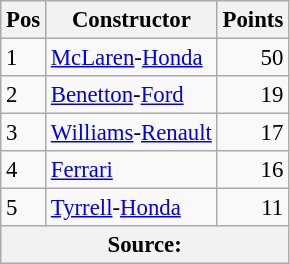<table class="wikitable" style="font-size:95%;">
<tr>
<th>Pos</th>
<th>Constructor</th>
<th>Points</th>
</tr>
<tr>
<td>1</td>
<td> <a href='#'>McLaren</a>-<a href='#'>Honda</a></td>
<td align="right">50</td>
</tr>
<tr>
<td>2</td>
<td> <a href='#'>Benetton</a>-<a href='#'>Ford</a></td>
<td align="right">19</td>
</tr>
<tr>
<td>3</td>
<td> <a href='#'>Williams</a>-<a href='#'>Renault</a></td>
<td align="right">17</td>
</tr>
<tr>
<td>4</td>
<td>  <a href='#'>Ferrari</a></td>
<td align="right">16</td>
</tr>
<tr>
<td>5</td>
<td> <a href='#'>Tyrrell</a>-<a href='#'>Honda</a></td>
<td align="right">11</td>
</tr>
<tr>
<th colspan=4>Source: </th>
</tr>
</table>
